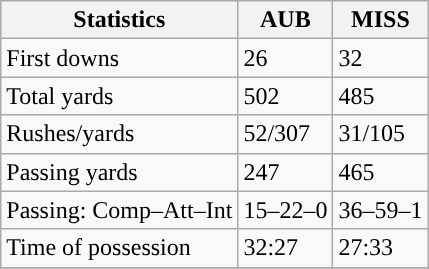<table class="wikitable" style="float: left;">
<tr>
<th>Statistics</th>
<th>AUB</th>
<th>MISS</th>
</tr>
<tr>
<td>First downs</td>
<td>26</td>
<td>32</td>
</tr>
<tr>
<td>Total yards</td>
<td>502</td>
<td>485</td>
</tr>
<tr>
<td>Rushes/yards</td>
<td>52/307</td>
<td>31/105</td>
</tr>
<tr>
<td>Passing yards</td>
<td>247</td>
<td>465</td>
</tr>
<tr>
<td>Passing: Comp–Att–Int</td>
<td>15–22–0</td>
<td>36–59–1</td>
</tr>
<tr>
<td>Time of possession</td>
<td>32:27</td>
<td>27:33</td>
</tr>
<tr>
</tr>
</table>
